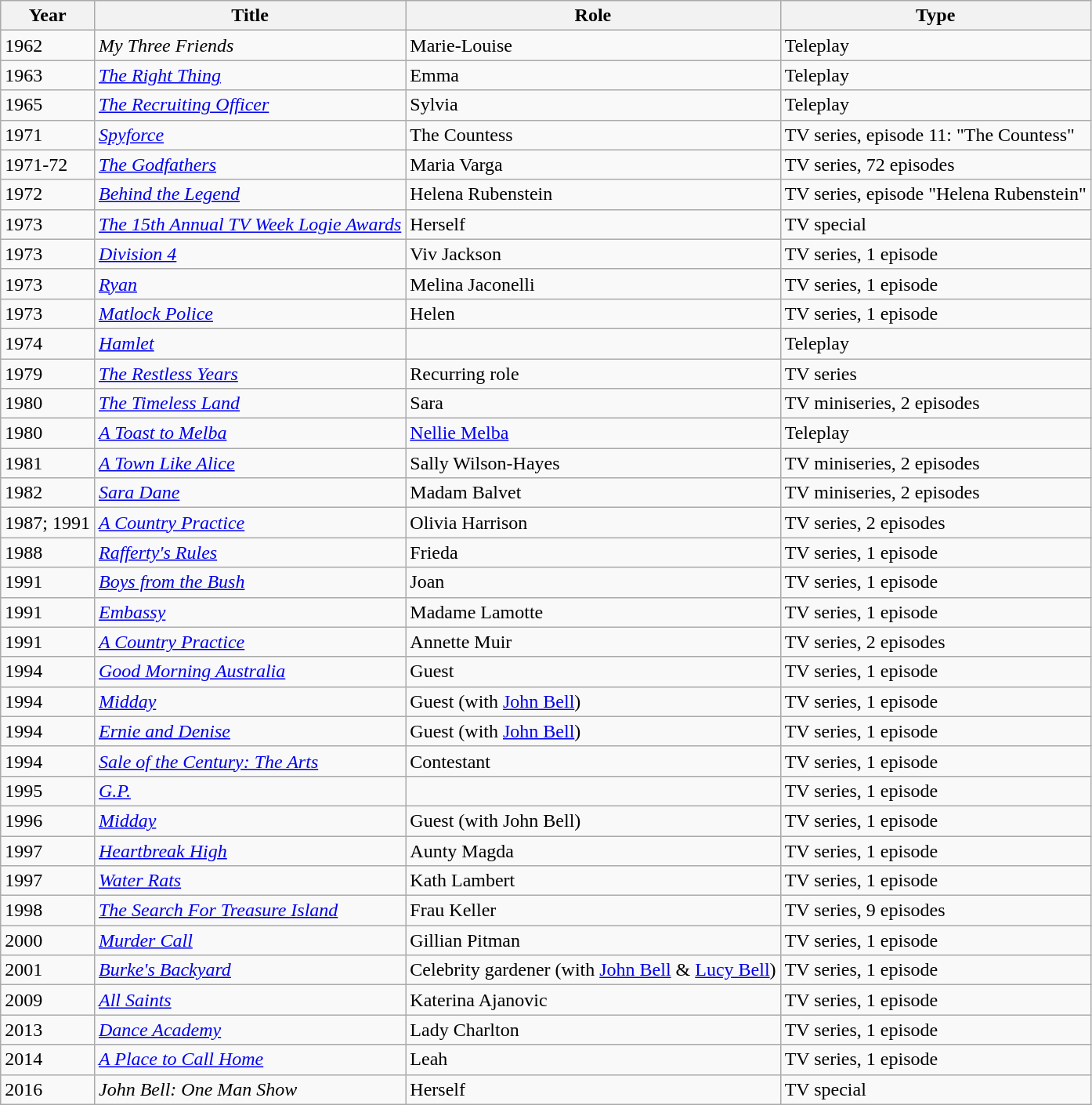<table class="wikitable">
<tr>
<th>Year</th>
<th>Title</th>
<th>Role</th>
<th>Type</th>
</tr>
<tr>
<td>1962</td>
<td><em>My Three Friends</em></td>
<td>Marie-Louise</td>
<td>Teleplay</td>
</tr>
<tr>
<td>1963</td>
<td><em><a href='#'>The Right Thing</a></em></td>
<td>Emma</td>
<td>Teleplay</td>
</tr>
<tr>
<td>1965</td>
<td><em><a href='#'>The Recruiting Officer</a></em></td>
<td>Sylvia</td>
<td>Teleplay</td>
</tr>
<tr>
<td>1971</td>
<td><em><a href='#'>Spyforce</a></em></td>
<td>The Countess</td>
<td>TV series, episode 11: "The Countess"</td>
</tr>
<tr>
<td>1971-72</td>
<td><em><a href='#'>The Godfathers</a></em></td>
<td>Maria Varga</td>
<td>TV series, 72 episodes</td>
</tr>
<tr>
<td>1972</td>
<td><em><a href='#'>Behind the Legend</a></em></td>
<td>Helena Rubenstein</td>
<td>TV series, episode "Helena Rubenstein"</td>
</tr>
<tr>
<td>1973</td>
<td><em><a href='#'>The 15th Annual TV Week Logie Awards</a></em></td>
<td>Herself</td>
<td>TV special</td>
</tr>
<tr>
<td>1973</td>
<td><em><a href='#'>Division 4</a></em></td>
<td>Viv Jackson</td>
<td>TV series, 1 episode</td>
</tr>
<tr>
<td>1973</td>
<td><em><a href='#'>Ryan</a></em></td>
<td>Melina Jaconelli</td>
<td>TV series, 1 episode</td>
</tr>
<tr>
<td>1973</td>
<td><em><a href='#'>Matlock Police</a></em></td>
<td>Helen</td>
<td>TV series, 1 episode</td>
</tr>
<tr>
<td>1974</td>
<td><em><a href='#'>Hamlet</a></em></td>
<td></td>
<td>Teleplay</td>
</tr>
<tr>
<td>1979</td>
<td><em><a href='#'>The Restless Years</a></em></td>
<td>Recurring role</td>
<td>TV series</td>
</tr>
<tr>
<td>1980</td>
<td><em><a href='#'>The Timeless Land</a></em></td>
<td>Sara</td>
<td>TV miniseries, 2 episodes</td>
</tr>
<tr>
<td>1980</td>
<td><em><a href='#'>A Toast to Melba</a></em></td>
<td><a href='#'>Nellie Melba</a></td>
<td>Teleplay</td>
</tr>
<tr>
<td>1981</td>
<td><em><a href='#'>A Town Like Alice</a></em></td>
<td>Sally Wilson-Hayes</td>
<td>TV miniseries, 2 episodes</td>
</tr>
<tr>
<td>1982</td>
<td><em><a href='#'>Sara Dane</a></em></td>
<td>Madam Balvet</td>
<td>TV miniseries, 2 episodes</td>
</tr>
<tr>
<td>1987; 1991</td>
<td><em><a href='#'>A Country Practice</a></em></td>
<td>Olivia Harrison</td>
<td>TV series, 2 episodes</td>
</tr>
<tr>
<td>1988</td>
<td><em><a href='#'>Rafferty's Rules</a></em></td>
<td>Frieda</td>
<td>TV series, 1 episode</td>
</tr>
<tr>
<td>1991</td>
<td><em><a href='#'>Boys from the Bush</a></em></td>
<td>Joan</td>
<td>TV series, 1 episode</td>
</tr>
<tr>
<td>1991</td>
<td><em><a href='#'>Embassy</a></em></td>
<td>Madame Lamotte</td>
<td>TV series, 1 episode</td>
</tr>
<tr>
<td>1991</td>
<td><em><a href='#'>A Country Practice</a></em></td>
<td>Annette Muir</td>
<td>TV series, 2 episodes</td>
</tr>
<tr>
<td>1994</td>
<td><em><a href='#'>Good Morning Australia</a></em></td>
<td>Guest</td>
<td>TV series, 1 episode</td>
</tr>
<tr>
<td>1994</td>
<td><em><a href='#'>Midday</a></em></td>
<td>Guest (with <a href='#'>John Bell</a>)</td>
<td>TV series, 1 episode</td>
</tr>
<tr>
<td>1994</td>
<td><em><a href='#'>Ernie and Denise</a></em></td>
<td>Guest (with <a href='#'>John Bell</a>)</td>
<td>TV series, 1 episode</td>
</tr>
<tr>
<td>1994</td>
<td><em><a href='#'>Sale of the Century: The Arts</a></em></td>
<td>Contestant</td>
<td>TV series, 1 episode</td>
</tr>
<tr>
<td>1995</td>
<td><em><a href='#'>G.P.</a></em></td>
<td></td>
<td>TV series, 1 episode</td>
</tr>
<tr>
<td>1996</td>
<td><em><a href='#'>Midday</a></em></td>
<td>Guest (with John Bell)</td>
<td>TV series, 1 episode</td>
</tr>
<tr>
<td>1997</td>
<td><em><a href='#'>Heartbreak High</a></em></td>
<td>Aunty Magda</td>
<td>TV series, 1 episode</td>
</tr>
<tr>
<td>1997</td>
<td><em><a href='#'>Water Rats</a></em></td>
<td>Kath Lambert</td>
<td>TV series, 1 episode</td>
</tr>
<tr>
<td>1998</td>
<td><em><a href='#'>The Search For Treasure Island</a></em></td>
<td>Frau Keller</td>
<td>TV series, 9 episodes</td>
</tr>
<tr>
<td>2000</td>
<td><em><a href='#'>Murder Call</a></em></td>
<td>Gillian Pitman</td>
<td>TV series, 1 episode</td>
</tr>
<tr>
<td>2001</td>
<td><em><a href='#'>Burke's Backyard</a></em></td>
<td>Celebrity gardener (with <a href='#'>John Bell</a> & <a href='#'>Lucy Bell</a>)</td>
<td>TV series, 1 episode</td>
</tr>
<tr>
<td>2009</td>
<td><em><a href='#'>All Saints</a></em></td>
<td>Katerina Ajanovic</td>
<td>TV series, 1 episode</td>
</tr>
<tr>
<td>2013</td>
<td><em><a href='#'>Dance Academy</a></em></td>
<td>Lady Charlton</td>
<td>TV series, 1 episode</td>
</tr>
<tr>
<td>2014</td>
<td><em><a href='#'>A Place to Call Home</a></em></td>
<td>Leah</td>
<td>TV series, 1 episode</td>
</tr>
<tr>
<td>2016</td>
<td><em>John Bell: One Man Show</em></td>
<td>Herself</td>
<td>TV special</td>
</tr>
</table>
